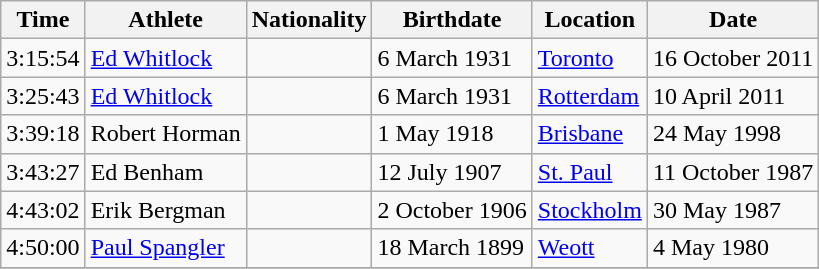<table class="wikitable">
<tr>
<th>Time</th>
<th>Athlete</th>
<th>Nationality</th>
<th>Birthdate</th>
<th>Location</th>
<th>Date</th>
</tr>
<tr>
<td>3:15:54</td>
<td><a href='#'>Ed Whitlock</a></td>
<td></td>
<td>6 March 1931</td>
<td><a href='#'>Toronto</a></td>
<td>16 October 2011</td>
</tr>
<tr>
<td>3:25:43</td>
<td><a href='#'>Ed Whitlock</a></td>
<td></td>
<td>6 March 1931</td>
<td><a href='#'>Rotterdam</a></td>
<td>10 April 2011</td>
</tr>
<tr>
<td>3:39:18</td>
<td>Robert Horman</td>
<td></td>
<td>1 May 1918</td>
<td><a href='#'>Brisbane</a></td>
<td>24 May 1998</td>
</tr>
<tr>
<td>3:43:27</td>
<td>Ed Benham</td>
<td></td>
<td>12 July 1907</td>
<td><a href='#'>St. Paul</a></td>
<td>11 October 1987</td>
</tr>
<tr>
<td>4:43:02</td>
<td>Erik Bergman</td>
<td></td>
<td>2 October 1906</td>
<td><a href='#'>Stockholm</a></td>
<td>30 May 1987</td>
</tr>
<tr>
<td>4:50:00</td>
<td><a href='#'>Paul Spangler</a></td>
<td></td>
<td>18 March 1899</td>
<td><a href='#'>Weott</a></td>
<td>4 May 1980</td>
</tr>
<tr>
</tr>
</table>
